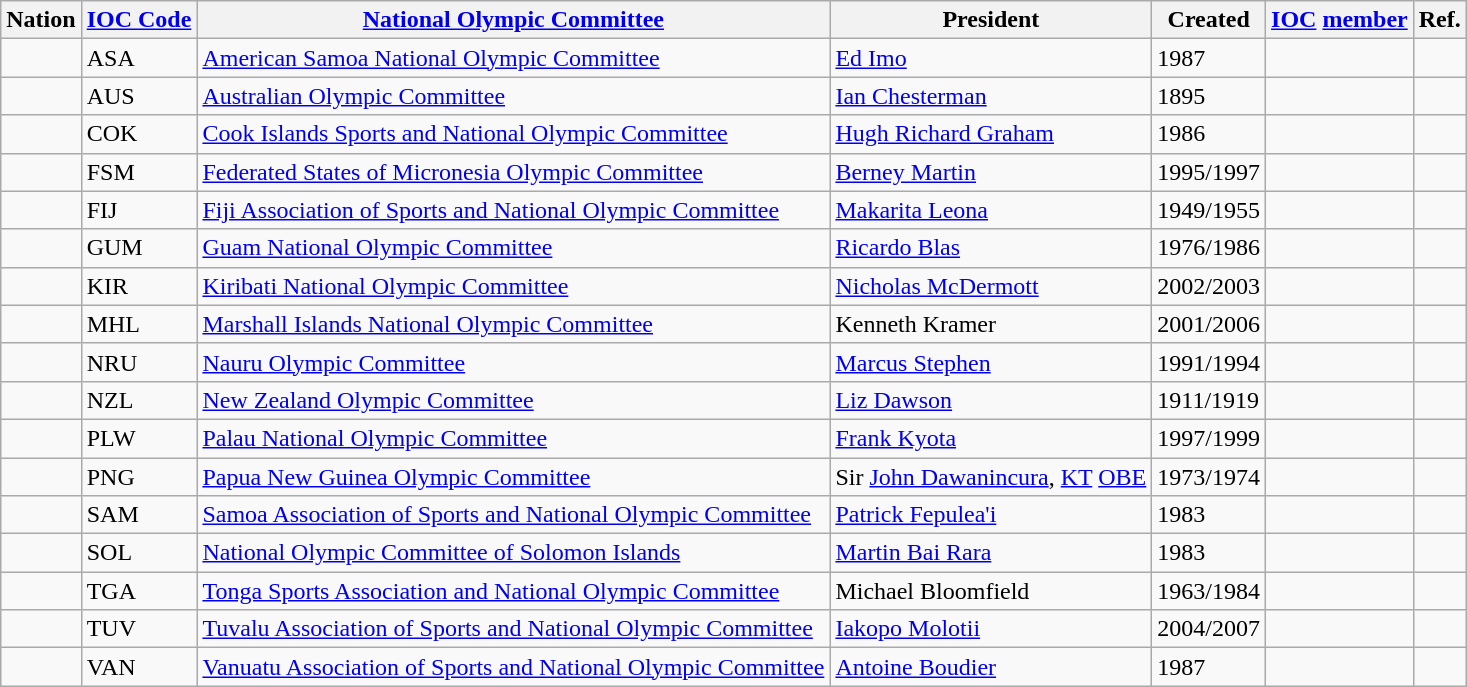<table class="wikitable sortable">
<tr>
<th>Nation</th>
<th><a href='#'>IOC Code</a></th>
<th><a href='#'>National Olympic Committee</a></th>
<th>President</th>
<th>Created</th>
<th><a href='#'>IOC</a> <a href='#'>member</a></th>
<th>Ref.</th>
</tr>
<tr>
<td></td>
<td>ASA</td>
<td><a href='#'>American Samoa National Olympic Committee</a></td>
<td><a href='#'>Ed Imo</a></td>
<td>1987</td>
<td></td>
<td></td>
</tr>
<tr>
<td></td>
<td>AUS</td>
<td><a href='#'>Australian Olympic Committee</a></td>
<td><a href='#'>Ian Chesterman</a></td>
<td>1895</td>
<td></td>
<td></td>
</tr>
<tr>
<td></td>
<td>COK</td>
<td><a href='#'>Cook Islands Sports and National Olympic Committee</a></td>
<td><a href='#'>Hugh Richard Graham</a></td>
<td>1986</td>
<td></td>
<td></td>
</tr>
<tr>
<td></td>
<td>FSM</td>
<td><a href='#'>Federated States of Micronesia Olympic Committee</a></td>
<td><a href='#'>Berney Martin</a></td>
<td>1995/1997</td>
<td></td>
<td></td>
</tr>
<tr>
<td></td>
<td>FIJ</td>
<td><a href='#'>Fiji Association of Sports and National Olympic Committee</a></td>
<td><a href='#'>Makarita Leona</a></td>
<td>1949/1955</td>
<td></td>
<td></td>
</tr>
<tr>
<td></td>
<td>GUM</td>
<td><a href='#'>Guam National Olympic Committee</a></td>
<td><a href='#'>Ricardo Blas</a></td>
<td>1976/1986</td>
<td></td>
<td></td>
</tr>
<tr>
<td></td>
<td>KIR</td>
<td><a href='#'>Kiribati National Olympic Committee</a></td>
<td><a href='#'>Nicholas McDermott</a></td>
<td>2002/2003</td>
<td></td>
<td></td>
</tr>
<tr>
<td></td>
<td>MHL</td>
<td><a href='#'>Marshall Islands National Olympic Committee</a></td>
<td>Kenneth Kramer</td>
<td>2001/2006</td>
<td></td>
<td></td>
</tr>
<tr>
<td></td>
<td>NRU</td>
<td><a href='#'>Nauru Olympic Committee</a></td>
<td><a href='#'>Marcus Stephen</a></td>
<td>1991/1994</td>
<td></td>
<td></td>
</tr>
<tr>
<td></td>
<td>NZL</td>
<td><a href='#'>New Zealand Olympic Committee</a></td>
<td><a href='#'>Liz Dawson</a></td>
<td>1911/1919</td>
<td></td>
<td></td>
</tr>
<tr>
<td></td>
<td>PLW</td>
<td><a href='#'>Palau National Olympic Committee</a></td>
<td><a href='#'>Frank Kyota</a></td>
<td>1997/1999</td>
<td></td>
<td></td>
</tr>
<tr>
<td></td>
<td>PNG</td>
<td><a href='#'>Papua New Guinea Olympic Committee</a></td>
<td>Sir <a href='#'>John Dawanincura</a>, <a href='#'>KT</a> <a href='#'>OBE</a></td>
<td>1973/1974</td>
<td></td>
<td></td>
</tr>
<tr>
<td></td>
<td>SAM</td>
<td><a href='#'>Samoa Association of Sports and National Olympic Committee</a></td>
<td><a href='#'>Patrick Fepulea'i</a></td>
<td>1983</td>
<td></td>
<td></td>
</tr>
<tr>
<td></td>
<td>SOL</td>
<td><a href='#'>National Olympic Committee of Solomon Islands</a></td>
<td><a href='#'>Martin Bai Rara</a></td>
<td>1983</td>
<td></td>
<td></td>
</tr>
<tr>
<td></td>
<td>TGA</td>
<td><a href='#'>Tonga Sports Association and National Olympic Committee</a></td>
<td>Michael Bloomfield</td>
<td>1963/1984</td>
<td></td>
<td></td>
</tr>
<tr>
<td></td>
<td>TUV</td>
<td><a href='#'>Tuvalu Association of Sports and National Olympic Committee</a></td>
<td><a href='#'>Iakopo Molotii</a></td>
<td>2004/2007</td>
<td></td>
<td></td>
</tr>
<tr>
<td></td>
<td>VAN</td>
<td><a href='#'>Vanuatu Association of Sports and National Olympic Committee</a></td>
<td><a href='#'>Antoine Boudier</a></td>
<td>1987</td>
<td></td>
<td></td>
</tr>
</table>
